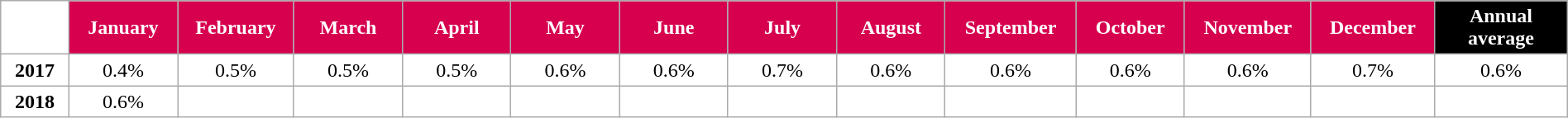<table class="wikitable" style="width:100%; margin:auto; background:#ffffff;">
<tr>
<th style="background:#FFFFFF; color:#FFFFFF;" width="35px"></th>
<th style="background:#D6004F; color:#FFFFFF;" width="60px">January</th>
<th style="background:#D6004F; color:#FFFFFF;" width="60px">February</th>
<th style="background:#D6004F; color:#FFFFFF;" width="60px">March</th>
<th style="background:#D6004F; color:#FFFFFF;" width="60px">April</th>
<th style="background:#D6004F; color:#FFFFFF;" width="60px">May</th>
<th style="background:#D6004F; color:#FFFFFF;" width="60px">June</th>
<th style="background:#D6004F; color:#FFFFFF;" width="60px">July</th>
<th style="background:#D6004F; color:#FFFFFF;" width="60px">August</th>
<th style="background:#D6004F; color:#FFFFFF;" width="60px">September</th>
<th style="background:#D6004F; color:#FFFFFF;" width="60px">October</th>
<th style="background:#D6004F; color:#FFFFFF;" width="60px">November</th>
<th style="background:#D6004F; color:#FFFFFF;" width="60px">December</th>
<th style="background:#000000; color:#FFFFFF;" width="75px">Annual average</th>
</tr>
<tr align="center">
<td><strong>2017</strong></td>
<td>0.4%</td>
<td>0.5%</td>
<td>0.5%</td>
<td>0.5%</td>
<td>0.6%</td>
<td>0.6%</td>
<td>0.7%</td>
<td>0.6%</td>
<td>0.6%</td>
<td>0.6%</td>
<td>0.6%</td>
<td>0.7%</td>
<td>0.6%</td>
</tr>
<tr align="center">
<td><strong>2018</strong></td>
<td>0.6%</td>
<td></td>
<td></td>
<td></td>
<td></td>
<td></td>
<td></td>
<td></td>
<td></td>
<td></td>
<td></td>
<td></td>
<td></td>
</tr>
</table>
